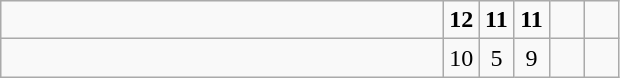<table class="wikitable">
<tr>
<td style="width:18em"><strong></strong></td>
<td align=center style="width:1em"><strong>12</strong></td>
<td align=center style="width:1em"><strong>11</strong></td>
<td align=center style="width:1em"><strong>11</strong></td>
<td align=center style="width:1em"></td>
<td align=center style="width:1em"></td>
</tr>
<tr>
<td style="width:18em"></td>
<td align=center style="width:1em">10</td>
<td align=center style="width:1em">5</td>
<td align=center style="width:1em">9</td>
<td align=center style="width:1em"></td>
<td align=center style="width:1em"></td>
</tr>
</table>
